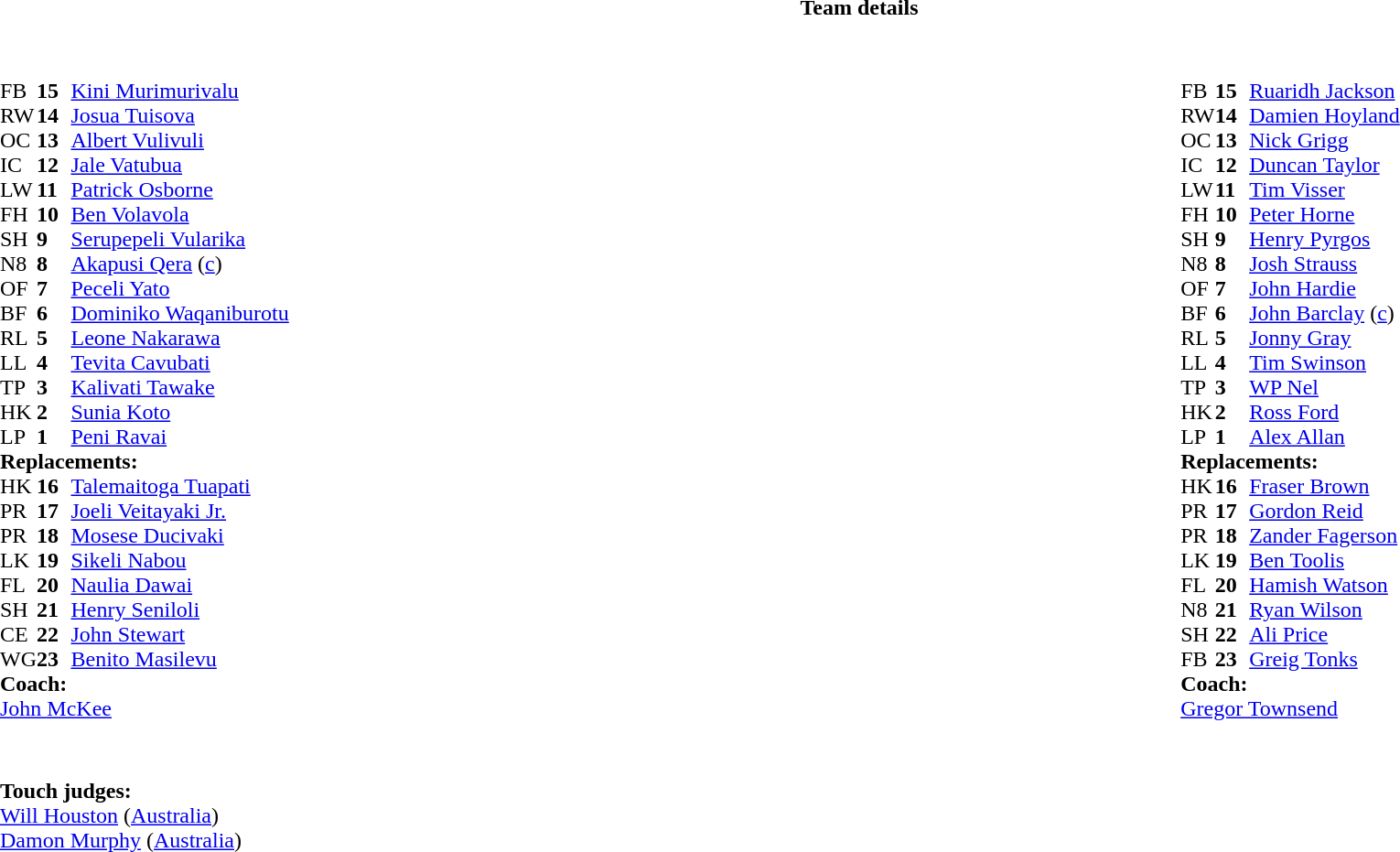<table border="0" width="100%" class="collapsible collapsed">
<tr>
<th>Team details</th>
</tr>
<tr>
<td><br><table width="100%">
<tr>
<td valign="top" width="50%"><br><table style="font-size: 100%" cellspacing="0" cellpadding="0">
<tr>
<th width="25"></th>
<th width="25"></th>
</tr>
<tr>
<td>FB</td>
<td><strong>15</strong></td>
<td><a href='#'>Kini Murimurivalu</a></td>
</tr>
<tr>
<td>RW</td>
<td><strong>14</strong></td>
<td><a href='#'>Josua Tuisova</a></td>
</tr>
<tr>
<td>OC</td>
<td><strong>13</strong></td>
<td><a href='#'>Albert Vulivuli</a></td>
<td></td>
<td></td>
</tr>
<tr>
<td>IC</td>
<td><strong>12</strong></td>
<td><a href='#'>Jale Vatubua</a></td>
<td></td>
<td></td>
</tr>
<tr>
<td>LW</td>
<td><strong>11</strong></td>
<td><a href='#'>Patrick Osborne</a></td>
</tr>
<tr>
<td>FH</td>
<td><strong>10</strong></td>
<td><a href='#'>Ben Volavola</a></td>
</tr>
<tr>
<td>SH</td>
<td><strong>9</strong></td>
<td><a href='#'>Serupepeli Vularika</a></td>
<td></td>
<td></td>
</tr>
<tr>
<td>N8</td>
<td><strong>8</strong></td>
<td><a href='#'>Akapusi Qera</a> (<a href='#'>c</a>)</td>
<td></td>
<td></td>
</tr>
<tr>
<td>OF</td>
<td><strong>7</strong></td>
<td><a href='#'>Peceli Yato</a></td>
</tr>
<tr>
<td>BF</td>
<td><strong>6</strong></td>
<td><a href='#'>Dominiko Waqaniburotu</a></td>
<td></td>
<td></td>
<td></td>
</tr>
<tr>
<td>RL</td>
<td><strong>5</strong></td>
<td><a href='#'>Leone Nakarawa</a></td>
</tr>
<tr>
<td>LL</td>
<td><strong>4</strong></td>
<td><a href='#'>Tevita Cavubati</a></td>
<td></td>
<td></td>
</tr>
<tr>
<td>TP</td>
<td><strong>3</strong></td>
<td><a href='#'>Kalivati Tawake</a></td>
<td></td>
<td></td>
</tr>
<tr>
<td>HK</td>
<td><strong>2</strong></td>
<td><a href='#'>Sunia Koto</a></td>
<td></td>
<td></td>
</tr>
<tr>
<td>LP</td>
<td><strong>1</strong></td>
<td><a href='#'>Peni Ravai</a></td>
<td></td>
<td></td>
<td></td>
<td></td>
</tr>
<tr>
<td colspan=3><strong>Replacements:</strong></td>
</tr>
<tr>
<td>HK</td>
<td><strong>16</strong></td>
<td><a href='#'>Talemaitoga Tuapati</a></td>
<td></td>
<td></td>
</tr>
<tr>
<td>PR</td>
<td><strong>17</strong></td>
<td><a href='#'>Joeli Veitayaki Jr.</a></td>
<td></td>
<td></td>
<td></td>
<td></td>
</tr>
<tr>
<td>PR</td>
<td><strong>18</strong></td>
<td><a href='#'>Mosese Ducivaki</a></td>
<td></td>
<td></td>
</tr>
<tr>
<td>LK</td>
<td><strong>19</strong></td>
<td><a href='#'>Sikeli Nabou</a></td>
<td></td>
<td></td>
</tr>
<tr>
<td>FL</td>
<td><strong>20</strong></td>
<td><a href='#'>Naulia Dawai</a></td>
<td></td>
<td></td>
</tr>
<tr>
<td>SH</td>
<td><strong>21</strong></td>
<td><a href='#'>Henry Seniloli</a></td>
<td></td>
<td></td>
</tr>
<tr>
<td>CE</td>
<td><strong>22</strong></td>
<td><a href='#'>John Stewart</a></td>
<td></td>
<td></td>
</tr>
<tr>
<td>WG</td>
<td><strong>23</strong></td>
<td><a href='#'>Benito Masilevu</a></td>
<td></td>
<td></td>
</tr>
<tr>
<td colspan=3><strong>Coach:</strong></td>
</tr>
<tr>
<td colspan="4"> <a href='#'>John McKee</a></td>
</tr>
</table>
</td>
<td valign="top" width="50%"><br><table style="font-size: 100%" cellspacing="0" cellpadding="0" align="center">
<tr>
<th width="25"></th>
<th width="25"></th>
</tr>
<tr>
<td>FB</td>
<td><strong>15</strong></td>
<td><a href='#'>Ruaridh Jackson</a></td>
</tr>
<tr>
<td>RW</td>
<td><strong>14</strong></td>
<td><a href='#'>Damien Hoyland</a></td>
</tr>
<tr>
<td>OC</td>
<td><strong>13</strong></td>
<td><a href='#'>Nick Grigg</a></td>
</tr>
<tr>
<td>IC</td>
<td><strong>12</strong></td>
<td><a href='#'>Duncan Taylor</a></td>
<td></td>
<td></td>
</tr>
<tr>
<td>LW</td>
<td><strong>11</strong></td>
<td><a href='#'>Tim Visser</a></td>
</tr>
<tr>
<td>FH</td>
<td><strong>10</strong></td>
<td><a href='#'>Peter Horne</a></td>
</tr>
<tr>
<td>SH</td>
<td><strong>9</strong></td>
<td><a href='#'>Henry Pyrgos</a></td>
<td></td>
<td></td>
</tr>
<tr>
<td>N8</td>
<td><strong>8</strong></td>
<td><a href='#'>Josh Strauss</a></td>
<td></td>
<td></td>
</tr>
<tr>
<td>OF</td>
<td><strong>7</strong></td>
<td><a href='#'>John Hardie</a></td>
<td></td>
<td></td>
</tr>
<tr>
<td>BF</td>
<td><strong>6</strong></td>
<td><a href='#'>John Barclay</a> (<a href='#'>c</a>)</td>
<td></td>
<td></td>
</tr>
<tr>
<td>RL</td>
<td><strong>5</strong></td>
<td><a href='#'>Jonny Gray</a></td>
</tr>
<tr>
<td>LL</td>
<td><strong>4</strong></td>
<td><a href='#'>Tim Swinson</a></td>
</tr>
<tr>
<td>TP</td>
<td><strong>3</strong></td>
<td><a href='#'>WP Nel</a></td>
<td></td>
<td></td>
</tr>
<tr>
<td>HK</td>
<td><strong>2</strong></td>
<td><a href='#'>Ross Ford</a></td>
<td></td>
<td></td>
</tr>
<tr>
<td>LP</td>
<td><strong>1</strong></td>
<td><a href='#'>Alex Allan</a></td>
<td></td>
<td></td>
</tr>
<tr>
<td colspan=3><strong>Replacements:</strong></td>
</tr>
<tr>
<td>HK</td>
<td><strong>16</strong></td>
<td><a href='#'>Fraser Brown</a></td>
<td></td>
<td></td>
</tr>
<tr>
<td>PR</td>
<td><strong>17</strong></td>
<td><a href='#'>Gordon Reid</a></td>
<td></td>
<td></td>
</tr>
<tr>
<td>PR</td>
<td><strong>18</strong></td>
<td><a href='#'>Zander Fagerson</a></td>
<td></td>
<td></td>
</tr>
<tr>
<td>LK</td>
<td><strong>19</strong></td>
<td><a href='#'>Ben Toolis</a></td>
<td></td>
<td></td>
</tr>
<tr>
<td>FL</td>
<td><strong>20</strong></td>
<td><a href='#'>Hamish Watson</a></td>
<td></td>
<td></td>
</tr>
<tr>
<td>N8</td>
<td><strong>21</strong></td>
<td><a href='#'>Ryan Wilson</a></td>
<td></td>
<td></td>
</tr>
<tr>
<td>SH</td>
<td><strong>22</strong></td>
<td><a href='#'>Ali Price</a></td>
<td></td>
<td></td>
</tr>
<tr>
<td>FB</td>
<td><strong>23</strong></td>
<td><a href='#'>Greig Tonks</a></td>
<td></td>
<td></td>
</tr>
<tr>
<td colspan=3><strong>Coach:</strong></td>
</tr>
<tr>
<td colspan="4"> <a href='#'>Gregor Townsend</a></td>
</tr>
</table>
</td>
</tr>
</table>
<table width=100% style="font-size: 100%">
<tr>
<td><br><br><strong>Touch judges:</strong>
<br><a href='#'>Will Houston</a> (<a href='#'>Australia</a>)
<br><a href='#'>Damon Murphy</a> (<a href='#'>Australia</a>)</td>
</tr>
</table>
</td>
</tr>
</table>
